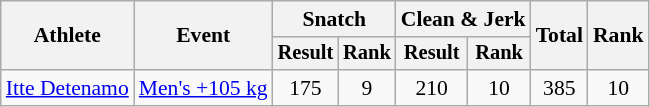<table class="wikitable" style="font-size:90%">
<tr>
<th rowspan="2">Athlete</th>
<th rowspan="2">Event</th>
<th colspan="2">Snatch</th>
<th colspan="2">Clean & Jerk</th>
<th rowspan="2">Total</th>
<th rowspan="2">Rank</th>
</tr>
<tr style="font-size:95%">
<th>Result</th>
<th>Rank</th>
<th>Result</th>
<th>Rank</th>
</tr>
<tr align=center>
<td align=left><a href='#'>Itte Detenamo</a></td>
<td align=left><a href='#'>Men's +105 kg</a></td>
<td>175</td>
<td>9</td>
<td>210</td>
<td>10</td>
<td>385</td>
<td>10</td>
</tr>
</table>
